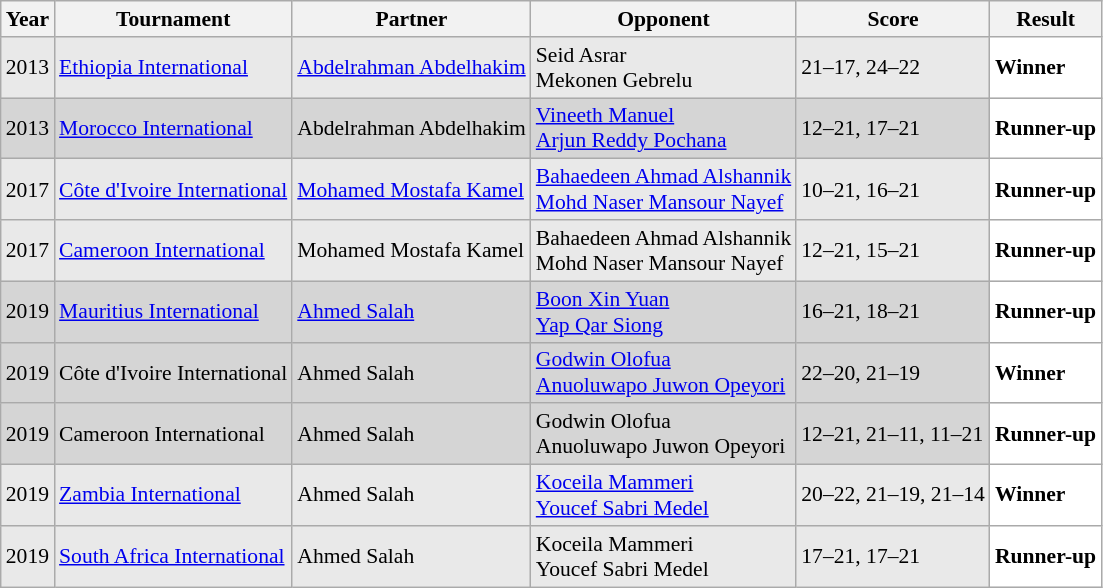<table class="sortable wikitable" style="font-size: 90%;">
<tr>
<th>Year</th>
<th>Tournament</th>
<th>Partner</th>
<th>Opponent</th>
<th>Score</th>
<th>Result</th>
</tr>
<tr style="background:#E9E9E9">
<td align="center">2013</td>
<td align="left"><a href='#'>Ethiopia International</a></td>
<td align="left"> <a href='#'>Abdelrahman Abdelhakim</a></td>
<td align="left"> Seid Asrar<br> Mekonen Gebrelu</td>
<td align="left">21–17, 24–22</td>
<td style="text-align:left; background:white"> <strong>Winner</strong></td>
</tr>
<tr style="background:#D5D5D5">
<td align="center">2013</td>
<td align="left"><a href='#'>Morocco International</a></td>
<td align="left"> Abdelrahman Abdelhakim</td>
<td align="left"> <a href='#'>Vineeth Manuel</a><br> <a href='#'>Arjun Reddy Pochana</a></td>
<td align="left">12–21, 17–21</td>
<td style="text-align:left; background:white"> <strong>Runner-up</strong></td>
</tr>
<tr style="background:#E9E9E9">
<td align="center">2017</td>
<td align="left"><a href='#'>Côte d'Ivoire International</a></td>
<td align="left"> <a href='#'>Mohamed Mostafa Kamel</a></td>
<td align="left"> <a href='#'>Bahaedeen Ahmad Alshannik</a><br> <a href='#'>Mohd Naser Mansour Nayef</a></td>
<td align="left">10–21, 16–21</td>
<td style="text-align:left; background:white"> <strong>Runner-up</strong></td>
</tr>
<tr style="background:#E9E9E9">
<td align="center">2017</td>
<td align="left"><a href='#'>Cameroon International</a></td>
<td align="left"> Mohamed Mostafa Kamel</td>
<td align="left"> Bahaedeen Ahmad Alshannik<br> Mohd Naser Mansour Nayef</td>
<td align="left">12–21, 15–21</td>
<td style="text-align:left; background:white"> <strong>Runner-up</strong></td>
</tr>
<tr style="background:#D5D5D5">
<td align="center">2019</td>
<td align="left"><a href='#'>Mauritius International</a></td>
<td align="left"> <a href='#'>Ahmed Salah</a></td>
<td align="left"> <a href='#'>Boon Xin Yuan</a><br> <a href='#'>Yap Qar Siong</a></td>
<td align="left">16–21, 18–21</td>
<td style="text-align:left; background:white"> <strong>Runner-up</strong></td>
</tr>
<tr style="background:#D5D5D5">
<td align="center">2019</td>
<td align="left">Côte d'Ivoire International</td>
<td align="left"> Ahmed Salah</td>
<td align="left"> <a href='#'>Godwin Olofua</a><br> <a href='#'>Anuoluwapo Juwon Opeyori</a></td>
<td align="left">22–20, 21–19</td>
<td style="text-align:left; background:white"> <strong>Winner</strong></td>
</tr>
<tr style="background:#D5D5D5">
<td align="center">2019</td>
<td align="left">Cameroon International</td>
<td align="left"> Ahmed Salah</td>
<td align="left"> Godwin Olofua<br> Anuoluwapo Juwon Opeyori</td>
<td align="left">12–21, 21–11, 11–21</td>
<td style="text-align:left; background:white"> <strong>Runner-up</strong></td>
</tr>
<tr style="background:#E9E9E9">
<td align="center">2019</td>
<td align="left"><a href='#'>Zambia International</a></td>
<td align="left"> Ahmed Salah</td>
<td align="left"> <a href='#'>Koceila Mammeri</a><br> <a href='#'>Youcef Sabri Medel</a></td>
<td align="left">20–22, 21–19, 21–14</td>
<td style="text-align:left; background:white"> <strong>Winner</strong></td>
</tr>
<tr style="background:#E9E9E9">
<td align="center">2019</td>
<td align="left"><a href='#'>South Africa International</a></td>
<td align="left"> Ahmed Salah</td>
<td align="left"> Koceila Mammeri<br> Youcef Sabri Medel</td>
<td align="left">17–21, 17–21</td>
<td style="text-align:left; background:white"> <strong>Runner-up</strong></td>
</tr>
</table>
